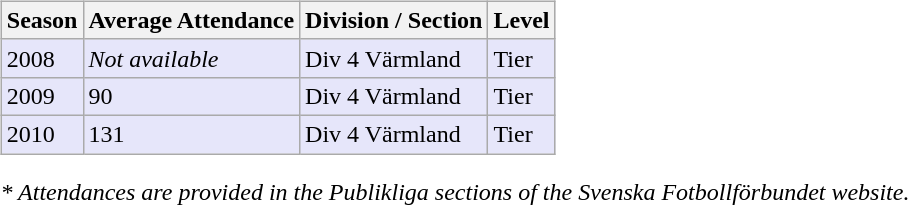<table>
<tr>
<td valign="top" width=0%><br><table class="wikitable">
<tr style="background:#f0f6fa;">
<th><strong>Season</strong></th>
<th><strong>Average Attendance</strong></th>
<th><strong>Division / Section</strong></th>
<th><strong>Level</strong></th>
</tr>
<tr>
<td style="background:#E6E6FA;">2008</td>
<td style="background:#E6E6FA;"><em>Not available</em></td>
<td style="background:#E6E6FA;">Div 4 Värmland</td>
<td style="background:#E6E6FA;">Tier</td>
</tr>
<tr>
<td style="background:#E6E6FA;">2009</td>
<td style="background:#E6E6FA;">90</td>
<td style="background:#E6E6FA;">Div 4 Värmland</td>
<td style="background:#E6E6FA;">Tier</td>
</tr>
<tr>
<td style="background:#E6E6FA;">2010</td>
<td style="background:#E6E6FA;">131</td>
<td style="background:#E6E6FA;">Div 4 Värmland</td>
<td style="background:#E6E6FA;">Tier</td>
</tr>
</table>
<em>* Attendances are provided in the Publikliga sections of the Svenska Fotbollförbundet website.</em></td>
</tr>
</table>
